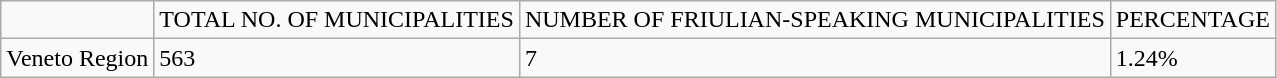<table class="wikitable">
<tr>
<td></td>
<td>TOTAL NO. OF MUNICIPALITIES</td>
<td>NUMBER OF FRIULIAN-SPEAKING MUNICIPALITIES</td>
<td>PERCENTAGE</td>
</tr>
<tr>
<td>Veneto Region</td>
<td>563</td>
<td>7</td>
<td>1.24%</td>
</tr>
</table>
